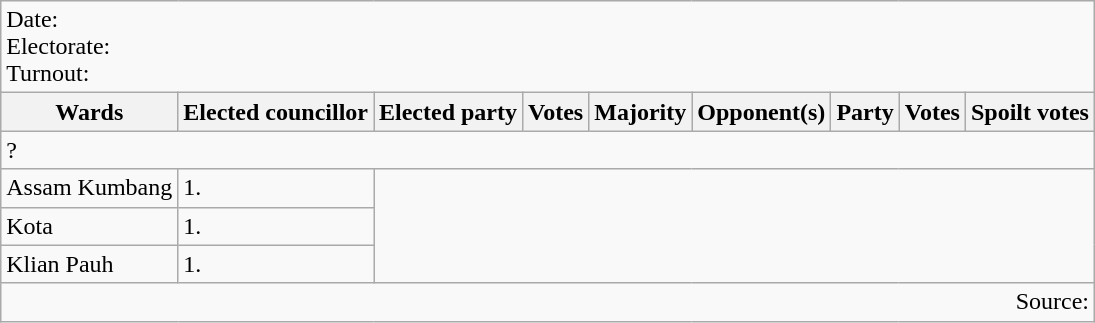<table class=wikitable>
<tr>
<td colspan=9>Date: <br>Electorate: <br>Turnout:</td>
</tr>
<tr>
<th>Wards</th>
<th>Elected councillor</th>
<th>Elected party</th>
<th>Votes</th>
<th>Majority</th>
<th>Opponent(s)</th>
<th>Party</th>
<th>Votes</th>
<th>Spoilt votes</th>
</tr>
<tr>
<td colspan=9>? </td>
</tr>
<tr>
<td>Assam Kumbang</td>
<td>1.</td>
</tr>
<tr>
<td>Kota</td>
<td>1.</td>
</tr>
<tr>
<td>Klian Pauh</td>
<td>1.</td>
</tr>
<tr>
<td colspan=9 align=right>Source:</td>
</tr>
</table>
